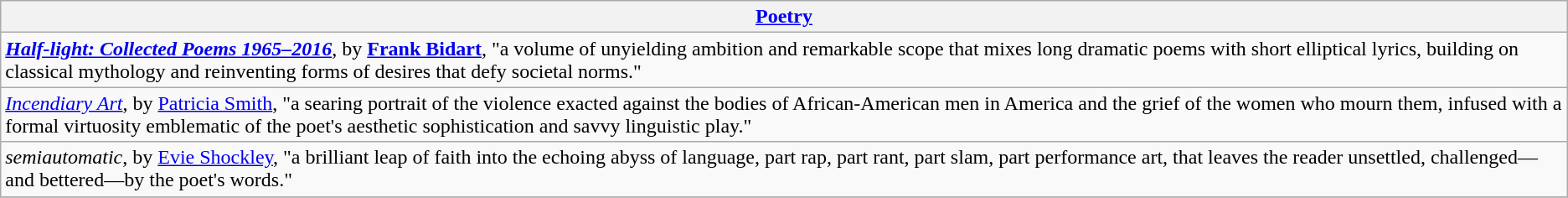<table class="wikitable" style="float:left; float:none;">
<tr>
<th><a href='#'>Poetry</a></th>
</tr>
<tr>
<td><strong><em><a href='#'>Half-light: Collected Poems 1965–2016</a></em></strong>, by <strong><a href='#'>Frank Bidart</a></strong>, "a volume of unyielding ambition and remarkable scope that mixes long dramatic poems with short elliptical lyrics, building on classical mythology and reinventing forms of desires that defy societal norms."</td>
</tr>
<tr>
<td><em><a href='#'>Incendiary Art</a></em>, by <a href='#'>Patricia Smith</a>, "a searing portrait of the violence exacted against the bodies of African-American men in America and the grief of the women who mourn them, infused with a formal virtuosity emblematic of the poet's aesthetic sophistication and savvy linguistic play."</td>
</tr>
<tr>
<td><em>semiautomatic</em>, by <a href='#'>Evie Shockley</a>, "a brilliant leap of faith into the echoing abyss of language, part rap, part rant, part slam, part performance art, that leaves the reader unsettled, challenged—and bettered—by the poet's words."</td>
</tr>
<tr>
</tr>
</table>
